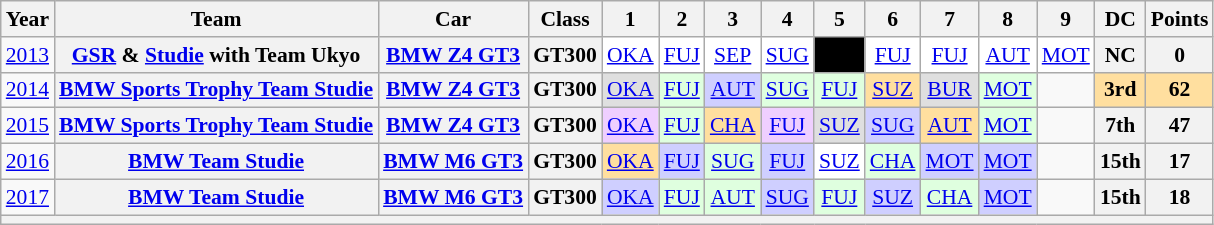<table class="wikitable" style="text-align:center; font-size:90%">
<tr>
<th>Year</th>
<th>Team</th>
<th>Car</th>
<th>Class</th>
<th>1</th>
<th>2</th>
<th>3</th>
<th>4</th>
<th>5</th>
<th>6</th>
<th>7</th>
<th>8</th>
<th>9</th>
<th>DC</th>
<th>Points</th>
</tr>
<tr>
<td><a href='#'>2013</a></td>
<th><a href='#'>GSR</a> & <a href='#'>Studie</a> with Team Ukyo</th>
<th><a href='#'>BMW Z4 GT3</a></th>
<th>GT300</th>
<td style="background:#FFFFFF;"><a href='#'>OKA</a></td>
<td style="background:#FFFFFF;"><a href='#'>FUJ</a></td>
<td style="background:#FFFFFF;"><a href='#'>SEP</a></td>
<td style="background:#FFFFFF;"><a href='#'>SUG</a></td>
<td style="background:#000000; color:#ffffff"><a href='#'></a><br></td>
<td style="background:#FFFFFF;"><a href='#'>FUJ</a></td>
<td style="background:#FFFFFF;"><a href='#'>FUJ</a></td>
<td style="background:#FFFFFF;"><a href='#'>AUT</a></td>
<td style="background:#FFFFFF;"><a href='#'>MOT</a></td>
<th>NC</th>
<th>0</th>
</tr>
<tr>
<td><a href='#'>2014</a></td>
<th><a href='#'>BMW Sports Trophy Team Studie</a></th>
<th><a href='#'>BMW Z4 GT3</a></th>
<th>GT300</th>
<td style="background:#DFDFDF;"><a href='#'>OKA</a><br></td>
<td style="background:#DFFFDF;"><a href='#'>FUJ</a><br></td>
<td style="background:#CFCFFF;"><a href='#'>AUT</a><br></td>
<td style="background:#DFFFDF;"><a href='#'>SUG</a><br></td>
<td style="background:#DFFFDF;"><a href='#'>FUJ</a><br></td>
<td style="background:#FFDF9F;"><a href='#'>SUZ</a><br></td>
<td style="background:#DFDFDF;"><a href='#'>BUR</a><br></td>
<td style="background:#DFFFDF;"><a href='#'>MOT</a><br></td>
<td></td>
<th style="background:#FFDF9F;">3rd</th>
<th style="background:#FFDF9F;">62</th>
</tr>
<tr>
<td><a href='#'>2015</a></td>
<th><a href='#'>BMW Sports Trophy Team Studie</a></th>
<th><a href='#'>BMW Z4 GT3</a></th>
<th>GT300</th>
<td style="background:#EFCFFF;"><a href='#'>OKA</a><br></td>
<td style="background:#DFFFDF;"><a href='#'>FUJ</a><br></td>
<td style="background:#FFDF9F;"><a href='#'>CHA</a><br></td>
<td style="background:#EFCFFF;"><a href='#'>FUJ</a><br></td>
<td style="background:#DFDFDF;"><a href='#'>SUZ</a><br></td>
<td style="background:#CFCFFF;"><a href='#'>SUG</a><br></td>
<td style="background:#FFDF9F;"><a href='#'>AUT</a><br></td>
<td style="background:#DFFFDF;"><a href='#'>MOT</a><br></td>
<td></td>
<th>7th</th>
<th>47</th>
</tr>
<tr>
<td><a href='#'>2016</a></td>
<th><a href='#'>BMW Team Studie</a></th>
<th><a href='#'>BMW M6 GT3</a></th>
<th>GT300</th>
<td style="background:#FFDF9F;"><a href='#'>OKA</a><br></td>
<td style="background:#CFCFFF;"><a href='#'>FUJ</a><br></td>
<td style="background:#DFFFDF;"><a href='#'>SUG</a><br></td>
<td style="background:#CFCFFF;"><a href='#'>FUJ</a><br></td>
<td style="background:#FFFFFF;"><a href='#'>SUZ</a><br></td>
<td style="background:#DFFFDF;"><a href='#'>CHA</a><br></td>
<td style="background:#CFCFFF;"><a href='#'>MOT</a><br></td>
<td style="background:#CFCFFF;"><a href='#'>MOT</a><br></td>
<td></td>
<th>15th</th>
<th>17</th>
</tr>
<tr>
<td><a href='#'>2017</a></td>
<th><a href='#'>BMW Team Studie</a></th>
<th><a href='#'>BMW M6 GT3</a></th>
<th>GT300</th>
<td style="background:#CFCFFF;"><a href='#'>OKA</a><br></td>
<td style="background:#DFFFDF;"><a href='#'>FUJ</a><br></td>
<td style="background:#DFFFDF;"><a href='#'>AUT</a><br></td>
<td style="background:#CFCFFF;"><a href='#'>SUG</a><br></td>
<td style="background:#DFFFDF;"><a href='#'>FUJ</a><br></td>
<td style="background:#CFCFFF;"><a href='#'>SUZ</a><br></td>
<td style="background:#DFFFDF;"><a href='#'>CHA</a><br></td>
<td style="background:#CFCFFF;"><a href='#'>MOT</a><br></td>
<td></td>
<th>15th</th>
<th>18</th>
</tr>
<tr>
<th colspan="15"></th>
</tr>
</table>
